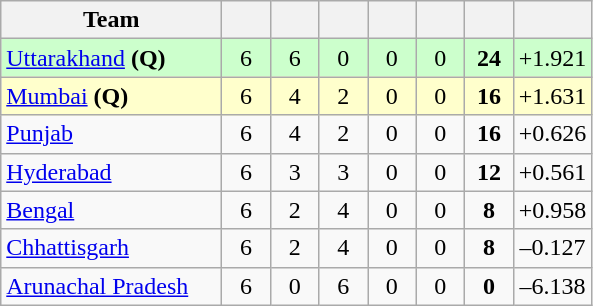<table class="wikitable" style="text-align:center">
<tr>
<th style="width:140px;">Team</th>
<th style="width:25px;"></th>
<th style="width:25px;"></th>
<th style="width:25px;"></th>
<th style="width:25px;"></th>
<th style="width:25px;"></th>
<th style="width:25px;"></th>
<th style="width:40px;"></th>
</tr>
<tr style="background:#cfc;">
<td style="text-align:left"><a href='#'>Uttarakhand</a> <strong>(Q)</strong></td>
<td>6</td>
<td>6</td>
<td>0</td>
<td>0</td>
<td>0</td>
<td><strong>24</strong></td>
<td>+1.921</td>
</tr>
<tr style="background:#ffc;">
<td style="text-align:left"><a href='#'>Mumbai</a>  <strong>(Q)</strong></td>
<td>6</td>
<td>4</td>
<td>2</td>
<td>0</td>
<td>0</td>
<td><strong>16</strong></td>
<td>+1.631</td>
</tr>
<tr>
<td style="text-align:left"><a href='#'>Punjab</a></td>
<td>6</td>
<td>4</td>
<td>2</td>
<td>0</td>
<td>0</td>
<td><strong>16</strong></td>
<td>+0.626</td>
</tr>
<tr>
<td style="text-align:left"><a href='#'>Hyderabad</a></td>
<td>6</td>
<td>3</td>
<td>3</td>
<td>0</td>
<td>0</td>
<td><strong>12</strong></td>
<td>+0.561</td>
</tr>
<tr>
<td style="text-align:left"><a href='#'>Bengal</a></td>
<td>6</td>
<td>2</td>
<td>4</td>
<td>0</td>
<td>0</td>
<td><strong>8</strong></td>
<td>+0.958</td>
</tr>
<tr>
<td style="text-align:left"><a href='#'>Chhattisgarh</a></td>
<td>6</td>
<td>2</td>
<td>4</td>
<td>0</td>
<td>0</td>
<td><strong>8</strong></td>
<td>–0.127</td>
</tr>
<tr>
<td style="text-align:left"><a href='#'>Arunachal Pradesh</a></td>
<td>6</td>
<td>0</td>
<td>6</td>
<td>0</td>
<td>0</td>
<td><strong>0</strong></td>
<td>–6.138</td>
</tr>
</table>
